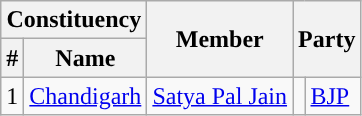<table class="wikitable">
<tr>
<th colspan="2">Constituency</th>
<th rowspan="2">Member</th>
<th colspan="2" rowspan="2">Party</th>
</tr>
<tr>
<th>#</th>
<th>Name</th>
</tr>
<tr>
<td>1</td>
<td><a href='#'>Chandigarh</a></td>
<td><a href='#'>Satya Pal Jain</a></td>
<td style="background-color: "></td>
<td><a href='#'>BJP</a></td>
</tr>
</table>
